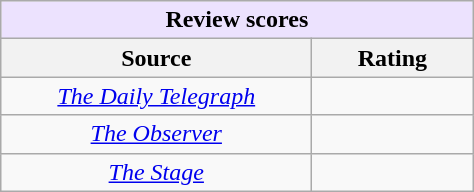<table class="wikitable floatright" style="text-align: center;">
<tr>
<th colspan="2" style="background-color:#ece2fe">Review scores</th>
</tr>
<tr>
<th>Source</th>
<th>Rating</th>
</tr>
<tr>
<td style="width: 200px;"><em><a href='#'>The Daily Telegraph</a></em></td>
<td style="width: 100px;"></td>
</tr>
<tr>
<td style="width: 200px;"><em><a href='#'>The Observer</a></em></td>
<td style="width: 100px;"></td>
</tr>
<tr>
<td style="width: 200px;"><em><a href='#'>The Stage</a></em></td>
<td style="width: 100px;"></td>
</tr>
</table>
